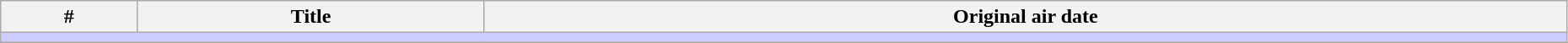<table class="wikitable" width="98%">
<tr>
<th>#</th>
<th>Title</th>
<th>Original air date</th>
</tr>
<tr>
<td colspan="150" bgcolor="#CCF"></td>
</tr>
<tr>
</tr>
</table>
